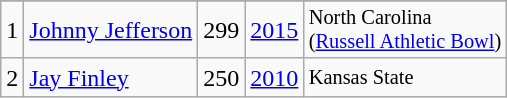<table class="wikitable">
<tr>
</tr>
<tr>
<td>1</td>
<td><a href='#'>Johnny Jefferson</a></td>
<td>299</td>
<td><a href='#'>2015</a></td>
<td style="font-size:85%;">North Carolina <br>(<a href='#'>Russell Athletic Bowl</a>)<br></td>
</tr>
<tr>
<td>2</td>
<td><a href='#'>Jay Finley</a></td>
<td>250</td>
<td><a href='#'>2010</a></td>
<td style="font-size:85%;">Kansas State</td>
</tr>
</table>
